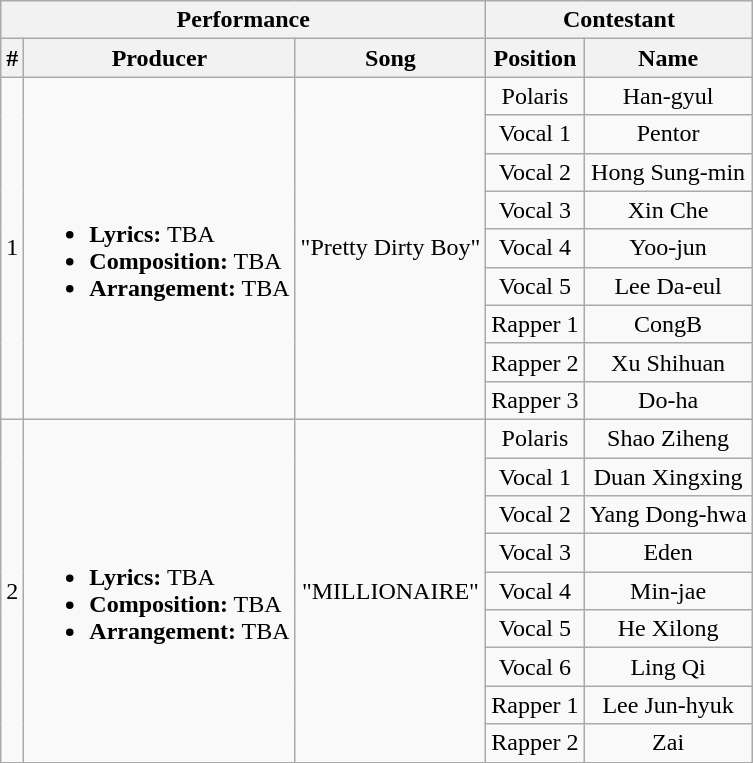<table class="wikitable sortable" style="text-align:center">
<tr>
<th colspan="3">Performance</th>
<th colspan="2">Contestant</th>
</tr>
<tr>
<th>#</th>
<th>Producer</th>
<th>Song</th>
<th>Position</th>
<th>Name</th>
</tr>
<tr>
<td rowspan="9">1</td>
<td rowspan="9" align="left"><br><ul><li><strong>Lyrics:</strong> TBA</li><li><strong>Composition:</strong> TBA</li><li><strong>Arrangement:</strong> TBA</li></ul></td>
<td rowspan="9">"Pretty Dirty Boy"</td>
<td>Polaris</td>
<td>Han-gyul</td>
</tr>
<tr>
<td>Vocal 1</td>
<td>Pentor</td>
</tr>
<tr>
<td>Vocal 2</td>
<td>Hong Sung-min</td>
</tr>
<tr>
<td>Vocal 3</td>
<td>Xin Che</td>
</tr>
<tr>
<td>Vocal 4</td>
<td>Yoo-jun</td>
</tr>
<tr>
<td>Vocal 5</td>
<td>Lee Da-eul</td>
</tr>
<tr>
<td>Rapper 1</td>
<td>CongB</td>
</tr>
<tr>
<td>Rapper 2</td>
<td>Xu Shihuan</td>
</tr>
<tr>
<td>Rapper 3</td>
<td>Do-ha</td>
</tr>
<tr>
<td rowspan="9">2</td>
<td rowspan="9" align="left"><br><ul><li><strong>Lyrics:</strong> TBA</li><li><strong>Composition:</strong> TBA</li><li><strong>Arrangement:</strong> TBA</li></ul></td>
<td rowspan="9">"MILLIONAIRE"</td>
<td>Polaris</td>
<td>Shao Ziheng</td>
</tr>
<tr>
<td>Vocal 1</td>
<td>Duan Xingxing</td>
</tr>
<tr>
<td>Vocal 2</td>
<td>Yang Dong-hwa</td>
</tr>
<tr>
<td>Vocal 3</td>
<td>Eden</td>
</tr>
<tr>
<td>Vocal 4</td>
<td>Min-jae</td>
</tr>
<tr>
<td>Vocal 5</td>
<td>He Xilong</td>
</tr>
<tr>
<td>Vocal 6</td>
<td>Ling Qi</td>
</tr>
<tr>
<td>Rapper 1</td>
<td>Lee Jun-hyuk</td>
</tr>
<tr>
<td>Rapper 2</td>
<td>Zai</td>
</tr>
</table>
